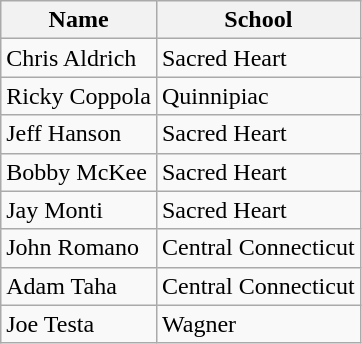<table class=wikitable>
<tr>
<th>Name</th>
<th>School</th>
</tr>
<tr>
<td>Chris Aldrich</td>
<td>Sacred Heart</td>
</tr>
<tr>
<td>Ricky Coppola</td>
<td>Quinnipiac</td>
</tr>
<tr>
<td>Jeff Hanson</td>
<td>Sacred Heart</td>
</tr>
<tr>
<td>Bobby McKee</td>
<td>Sacred Heart</td>
</tr>
<tr>
<td>Jay Monti</td>
<td>Sacred Heart</td>
</tr>
<tr>
<td>John Romano</td>
<td>Central Connecticut</td>
</tr>
<tr>
<td>Adam Taha</td>
<td>Central Connecticut</td>
</tr>
<tr>
<td>Joe Testa</td>
<td>Wagner</td>
</tr>
</table>
